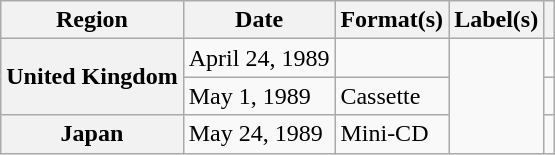<table class="wikitable plainrowheaders">
<tr>
<th scope="col">Region</th>
<th scope="col">Date</th>
<th scope="col">Format(s)</th>
<th scope="col">Label(s)</th>
<th scope="col"></th>
</tr>
<tr>
<th scope="row" rowspan="2">United Kingdom</th>
<td>April 24, 1989</td>
<td></td>
<td rowspan="3"></td>
<td></td>
</tr>
<tr>
<td>May 1, 1989</td>
<td>Cassette</td>
<td></td>
</tr>
<tr>
<th scope="row">Japan</th>
<td>May 24, 1989</td>
<td>Mini-CD</td>
<td></td>
</tr>
</table>
